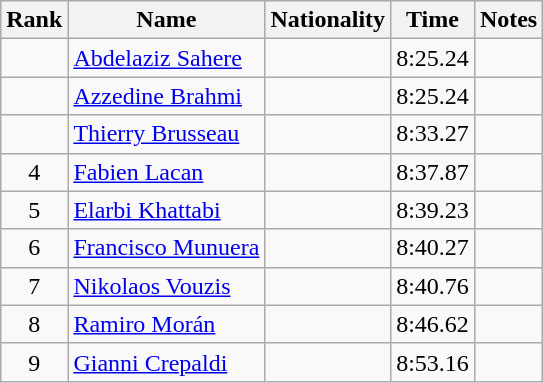<table class="wikitable sortable" style="text-align:center">
<tr>
<th>Rank</th>
<th>Name</th>
<th>Nationality</th>
<th>Time</th>
<th>Notes</th>
</tr>
<tr>
<td></td>
<td align=left><a href='#'>Abdelaziz Sahere</a></td>
<td align=left></td>
<td>8:25.24</td>
<td></td>
</tr>
<tr>
<td></td>
<td align=left><a href='#'>Azzedine Brahmi</a></td>
<td align=left></td>
<td>8:25.24</td>
<td></td>
</tr>
<tr>
<td></td>
<td align=left><a href='#'>Thierry Brusseau</a></td>
<td align=left></td>
<td>8:33.27</td>
<td></td>
</tr>
<tr>
<td>4</td>
<td align=left><a href='#'>Fabien Lacan</a></td>
<td align=left></td>
<td>8:37.87</td>
<td></td>
</tr>
<tr>
<td>5</td>
<td align=left><a href='#'>Elarbi Khattabi</a></td>
<td align=left></td>
<td>8:39.23</td>
<td></td>
</tr>
<tr>
<td>6</td>
<td align=left><a href='#'>Francisco Munuera</a></td>
<td align=left></td>
<td>8:40.27</td>
<td></td>
</tr>
<tr>
<td>7</td>
<td align=left><a href='#'>Nikolaos Vouzis</a></td>
<td align=left></td>
<td>8:40.76</td>
<td></td>
</tr>
<tr>
<td>8</td>
<td align=left><a href='#'>Ramiro Morán</a></td>
<td align=left></td>
<td>8:46.62</td>
<td></td>
</tr>
<tr>
<td>9</td>
<td align=left><a href='#'>Gianni Crepaldi</a></td>
<td align=left></td>
<td>8:53.16</td>
<td></td>
</tr>
</table>
